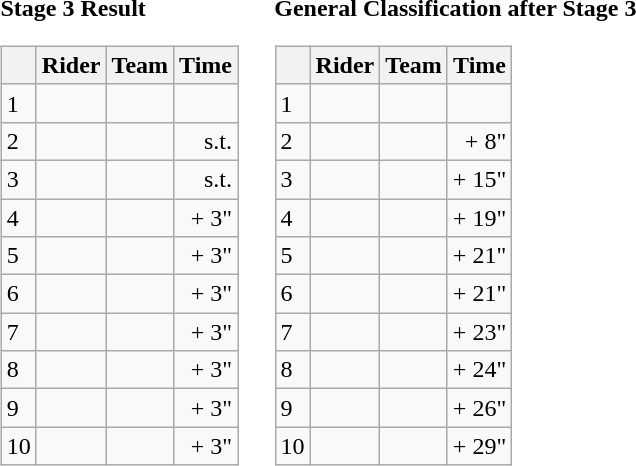<table>
<tr>
<td><strong>Stage 3 Result</strong><br><table class="wikitable">
<tr>
<th></th>
<th>Rider</th>
<th>Team</th>
<th>Time</th>
</tr>
<tr>
<td>1</td>
<td> </td>
<td></td>
<td align="right"></td>
</tr>
<tr>
<td>2</td>
<td></td>
<td></td>
<td align="right">s.t.</td>
</tr>
<tr>
<td>3</td>
<td></td>
<td></td>
<td align="right">s.t.</td>
</tr>
<tr>
<td>4</td>
<td></td>
<td></td>
<td align="right">+ 3"</td>
</tr>
<tr>
<td>5</td>
<td></td>
<td></td>
<td align="right">+ 3"</td>
</tr>
<tr>
<td>6</td>
<td></td>
<td></td>
<td align="right">+ 3"</td>
</tr>
<tr>
<td>7</td>
<td></td>
<td></td>
<td align="right">+ 3"</td>
</tr>
<tr>
<td>8</td>
<td></td>
<td></td>
<td align="right">+ 3"</td>
</tr>
<tr>
<td>9</td>
<td></td>
<td></td>
<td align="right">+ 3"</td>
</tr>
<tr>
<td>10</td>
<td></td>
<td></td>
<td align="right">+ 3"</td>
</tr>
</table>
</td>
<td></td>
<td><strong>General Classification after Stage 3</strong><br><table class="wikitable">
<tr>
<th></th>
<th>Rider</th>
<th>Team</th>
<th>Time</th>
</tr>
<tr>
<td>1</td>
<td> </td>
<td></td>
<td align="right"></td>
</tr>
<tr>
<td>2</td>
<td> </td>
<td></td>
<td align="right">+ 8"</td>
</tr>
<tr>
<td>3</td>
<td></td>
<td></td>
<td align="right">+ 15"</td>
</tr>
<tr>
<td>4</td>
<td></td>
<td></td>
<td align="right">+ 19"</td>
</tr>
<tr>
<td>5</td>
<td></td>
<td></td>
<td align="right">+ 21"</td>
</tr>
<tr>
<td>6</td>
<td></td>
<td></td>
<td align="right">+ 21"</td>
</tr>
<tr>
<td>7</td>
<td></td>
<td></td>
<td align="right">+ 23"</td>
</tr>
<tr>
<td>8</td>
<td></td>
<td></td>
<td align="right">+ 24"</td>
</tr>
<tr>
<td>9</td>
<td></td>
<td></td>
<td align="right">+ 26"</td>
</tr>
<tr>
<td>10</td>
<td></td>
<td></td>
<td align="right">+ 29"</td>
</tr>
</table>
</td>
</tr>
</table>
